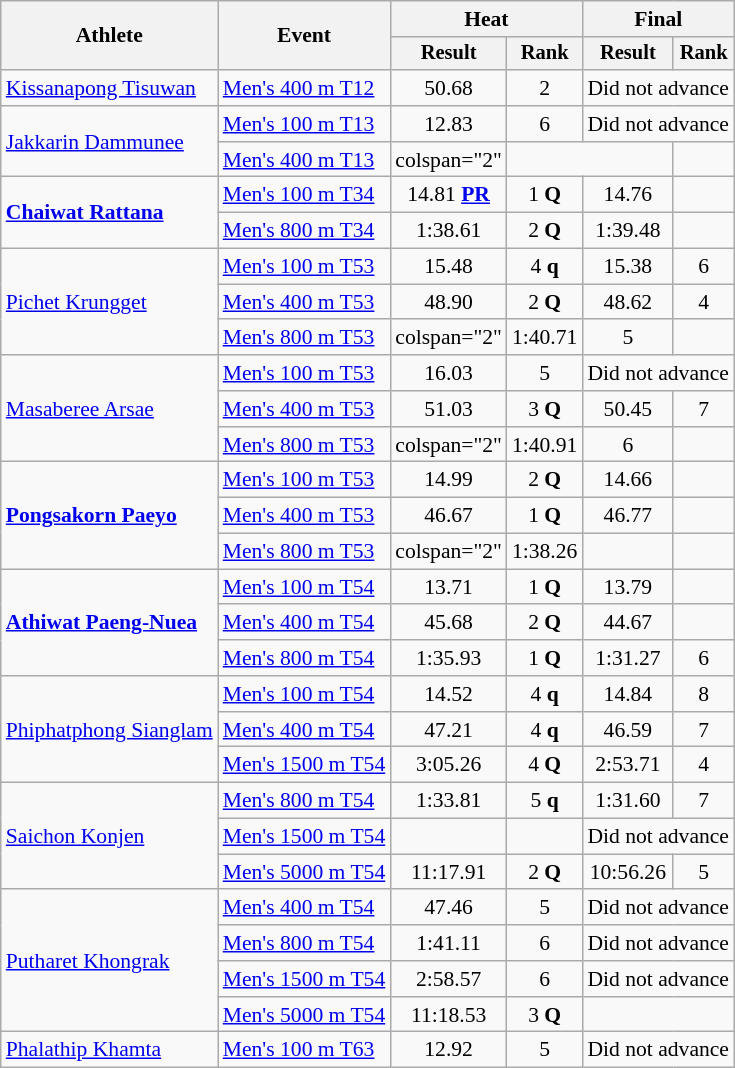<table class="wikitable" style="font-size:90%">
<tr>
<th rowspan="2">Athlete</th>
<th rowspan="2">Event</th>
<th colspan="2">Heat</th>
<th colspan="2">Final</th>
</tr>
<tr style="font-size:95%">
<th>Result</th>
<th>Rank</th>
<th>Result</th>
<th>Rank</th>
</tr>
<tr align=center>
<td align=left><a href='#'>Kissanapong Tisuwan</a></td>
<td align=left><a href='#'>Men's 400 m T12</a></td>
<td>50.68</td>
<td>2 <strong></strong></td>
<td colspan="2">Did not advance</td>
</tr>
<tr align=center>
<td align=left rowspan=2><a href='#'>Jakkarin Dammunee</a></td>
<td align=left><a href='#'>Men's 100 m T13</a></td>
<td>12.83</td>
<td>6</td>
<td colspan="2">Did not advance</td>
</tr>
<tr align=center>
<td align=left><a href='#'>Men's 400 m T13</a></td>
<td>colspan="2" </td>
<td colspan="2"><strong></strong></td>
</tr>
<tr align=center>
<td align=left rowspan=2><strong><a href='#'>Chaiwat Rattana</a></strong></td>
<td align=left><a href='#'>Men's 100 m T34</a></td>
<td>14.81 <strong><a href='#'>PR</a></strong></td>
<td>1 <strong>Q</strong></td>
<td>14.76 <strong></strong></td>
<td></td>
</tr>
<tr align=center>
<td align=left><a href='#'>Men's 800 m T34</a></td>
<td>1:38.61</td>
<td>2 <strong>Q</strong></td>
<td>1:39.48</td>
<td></td>
</tr>
<tr align=center>
<td align=left rowspan=3><a href='#'>Pichet Krungget</a></td>
<td align=left><a href='#'>Men's 100 m T53</a></td>
<td>15.48</td>
<td>4 <strong>q</strong></td>
<td>15.38</td>
<td>6</td>
</tr>
<tr align=center>
<td align=left><a href='#'>Men's 400 m T53</a></td>
<td>48.90</td>
<td>2 <strong>Q</strong></td>
<td>48.62</td>
<td>4</td>
</tr>
<tr align=center>
<td align=left><a href='#'>Men's 800 m T53</a></td>
<td>colspan="2" </td>
<td>1:40.71</td>
<td>5</td>
</tr>
<tr align=center>
<td align=left rowspan=3><a href='#'>Masaberee Arsae</a></td>
<td align=left><a href='#'>Men's 100 m T53</a></td>
<td>16.03</td>
<td>5</td>
<td colspan="2">Did not advance</td>
</tr>
<tr align=center>
<td align=left><a href='#'>Men's 400 m T53</a></td>
<td>51.03</td>
<td>3 <strong>Q</strong></td>
<td>50.45</td>
<td>7</td>
</tr>
<tr align=center>
<td align=left><a href='#'>Men's 800 m T53</a></td>
<td>colspan="2" </td>
<td>1:40.91</td>
<td>6</td>
</tr>
<tr align=center>
<td align=left rowspan=3><strong><a href='#'>Pongsakorn Paeyo</a></strong></td>
<td align=left><a href='#'>Men's 100 m T53</a></td>
<td>14.99</td>
<td>2 <strong>Q</strong></td>
<td>14.66 <strong></strong></td>
<td></td>
</tr>
<tr align=center>
<td align=left><a href='#'>Men's 400 m T53</a></td>
<td>46.67 <strong></strong></td>
<td>1 <strong>Q</strong></td>
<td>46.77</td>
<td></td>
</tr>
<tr align=center>
<td align=left><a href='#'>Men's 800 m T53</a></td>
<td>colspan="2" </td>
<td>1:38.26</td>
<td></td>
</tr>
<tr align=center>
<td align=left rowspan=3><strong><a href='#'>Athiwat Paeng-Nuea</a></strong></td>
<td align=left><a href='#'>Men's 100 m T54</a></td>
<td>13.71</td>
<td>1 <strong>Q</strong></td>
<td>13.79</td>
<td></td>
</tr>
<tr align=center>
<td align=left><a href='#'>Men's 400 m T54</a></td>
<td>45.68</td>
<td>2 <strong>Q</strong></td>
<td>44.67 <strong></strong></td>
<td></td>
</tr>
<tr align=center>
<td align=left><a href='#'>Men's 800 m T54</a></td>
<td>1:35.93</td>
<td>1 <strong>Q</strong></td>
<td>1:31.27</td>
<td>6</td>
</tr>
<tr align=center>
<td align=left rowspan=3><a href='#'>Phiphatphong Sianglam</a></td>
<td align=left><a href='#'>Men's 100 m T54</a></td>
<td>14.52 <strong></strong></td>
<td>4 <strong>q</strong></td>
<td>14.84</td>
<td>8</td>
</tr>
<tr align=center>
<td align=left><a href='#'>Men's 400 m T54</a></td>
<td>47.21</td>
<td>4 <strong>q</strong></td>
<td>46.59</td>
<td>7</td>
</tr>
<tr align=center>
<td align=left><a href='#'>Men's 1500 m T54</a></td>
<td>3:05.26</td>
<td>4 <strong>Q</strong></td>
<td>2:53.71</td>
<td>4</td>
</tr>
<tr align=center>
<td align=left rowspan=3><a href='#'>Saichon Konjen</a></td>
<td align=left><a href='#'>Men's 800 m T54</a></td>
<td>1:33.81</td>
<td>5 <strong>q</strong></td>
<td>1:31.60</td>
<td>7</td>
</tr>
<tr align=center>
<td align=left><a href='#'>Men's 1500 m T54</a></td>
<td><strong></strong></td>
<td></td>
<td colspan="2">Did not advance</td>
</tr>
<tr align=center>
<td align=left><a href='#'>Men's 5000 m T54</a></td>
<td>11:17.91</td>
<td>2 <strong>Q</strong></td>
<td>10:56.26</td>
<td>5</td>
</tr>
<tr align=center>
<td align=left rowspan=4><a href='#'>Putharet Khongrak</a></td>
<td align=left><a href='#'>Men's 400 m T54</a></td>
<td>47.46</td>
<td>5</td>
<td colspan="2">Did not advance</td>
</tr>
<tr align=center>
<td align=left><a href='#'>Men's 800 m T54</a></td>
<td>1:41.11</td>
<td>6</td>
<td colspan="2">Did not advance</td>
</tr>
<tr align=center>
<td align=left><a href='#'>Men's 1500 m T54</a></td>
<td>2:58.57</td>
<td>6</td>
<td colspan="2">Did not advance</td>
</tr>
<tr align=center>
<td align=left><a href='#'>Men's 5000 m T54</a></td>
<td>11:18.53</td>
<td>3 <strong>Q</strong></td>
<td colspan="2"><strong></strong></td>
</tr>
<tr align=center>
<td align=left><a href='#'>Phalathip Khamta</a></td>
<td align=left><a href='#'>Men's 100 m T63</a></td>
<td>12.92</td>
<td>5</td>
<td colspan="2">Did not advance</td>
</tr>
</table>
